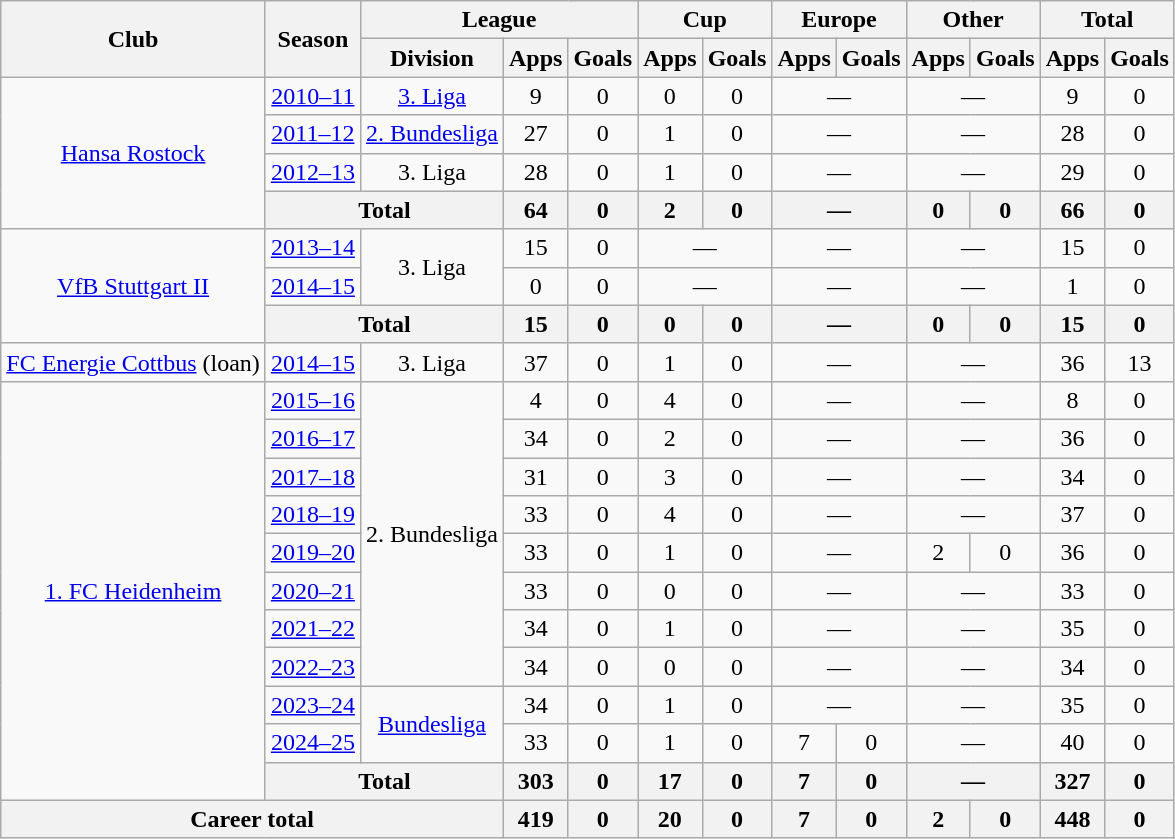<table class="wikitable" style="text-align:center">
<tr>
<th rowspan="2">Club</th>
<th rowspan="2">Season</th>
<th colspan="3">League</th>
<th colspan="2">Cup</th>
<th colspan="2">Europe</th>
<th colspan="2">Other</th>
<th colspan="2">Total</th>
</tr>
<tr>
<th>Division</th>
<th>Apps</th>
<th>Goals</th>
<th>Apps</th>
<th>Goals</th>
<th>Apps</th>
<th>Goals</th>
<th>Apps</th>
<th>Goals</th>
<th>Apps</th>
<th>Goals</th>
</tr>
<tr>
<td rowspan="4"><a href='#'>Hansa Rostock</a></td>
<td><a href='#'>2010–11</a></td>
<td><a href='#'>3. Liga</a></td>
<td>9</td>
<td>0</td>
<td>0</td>
<td>0</td>
<td colspan="2">—</td>
<td colspan="2">—</td>
<td>9</td>
<td>0</td>
</tr>
<tr>
<td><a href='#'>2011–12</a></td>
<td><a href='#'>2. Bundesliga</a></td>
<td>27</td>
<td>0</td>
<td>1</td>
<td>0</td>
<td colspan="2">—</td>
<td colspan="2">—</td>
<td>28</td>
<td>0</td>
</tr>
<tr>
<td><a href='#'>2012–13</a></td>
<td>3. Liga</td>
<td>28</td>
<td>0</td>
<td>1</td>
<td>0</td>
<td colspan="2">—</td>
<td colspan="2">—</td>
<td>29</td>
<td>0</td>
</tr>
<tr>
<th colspan="2">Total</th>
<th>64</th>
<th>0</th>
<th>2</th>
<th>0</th>
<th colspan="2">—</th>
<th>0</th>
<th>0</th>
<th>66</th>
<th>0</th>
</tr>
<tr>
<td rowspan="3"><a href='#'>VfB Stuttgart II</a></td>
<td><a href='#'>2013–14</a></td>
<td rowspan="2">3. Liga</td>
<td>15</td>
<td>0</td>
<td colspan="2">—</td>
<td colspan="2">—</td>
<td colspan="2">—</td>
<td>15</td>
<td>0</td>
</tr>
<tr>
<td><a href='#'>2014–15</a></td>
<td>0</td>
<td>0</td>
<td colspan="2">—</td>
<td colspan="2">—</td>
<td colspan="2">—</td>
<td>1</td>
<td>0</td>
</tr>
<tr>
<th colspan="2">Total</th>
<th>15</th>
<th>0</th>
<th>0</th>
<th>0</th>
<th colspan="2">—</th>
<th>0</th>
<th>0</th>
<th>15</th>
<th>0</th>
</tr>
<tr>
<td><a href='#'>FC Energie Cottbus</a> (loan)</td>
<td><a href='#'>2014–15</a></td>
<td>3. Liga</td>
<td>37</td>
<td>0</td>
<td>1</td>
<td>0</td>
<td colspan="2">—</td>
<td colspan="2">—</td>
<td>36</td>
<td>13</td>
</tr>
<tr>
<td rowspan="11"><a href='#'>1. FC Heidenheim</a></td>
<td><a href='#'>2015–16</a></td>
<td rowspan="8">2. Bundesliga</td>
<td>4</td>
<td>0</td>
<td>4</td>
<td>0</td>
<td colspan="2">—</td>
<td colspan="2">—</td>
<td>8</td>
<td>0</td>
</tr>
<tr>
<td><a href='#'>2016–17</a></td>
<td>34</td>
<td>0</td>
<td>2</td>
<td>0</td>
<td colspan="2">—</td>
<td colspan="2">—</td>
<td>36</td>
<td>0</td>
</tr>
<tr>
<td><a href='#'>2017–18</a></td>
<td>31</td>
<td>0</td>
<td>3</td>
<td>0</td>
<td colspan="2">—</td>
<td colspan="2">—</td>
<td>34</td>
<td>0</td>
</tr>
<tr>
<td><a href='#'>2018–19</a></td>
<td>33</td>
<td>0</td>
<td>4</td>
<td>0</td>
<td colspan="2">—</td>
<td colspan="2">—</td>
<td>37</td>
<td>0</td>
</tr>
<tr>
<td><a href='#'>2019–20</a></td>
<td>33</td>
<td>0</td>
<td>1</td>
<td>0</td>
<td colspan="2">—</td>
<td>2</td>
<td>0</td>
<td>36</td>
<td>0</td>
</tr>
<tr>
<td><a href='#'>2020–21</a></td>
<td>33</td>
<td>0</td>
<td>0</td>
<td>0</td>
<td colspan="2">—</td>
<td colspan="2">—</td>
<td>33</td>
<td>0</td>
</tr>
<tr>
<td><a href='#'>2021–22</a></td>
<td>34</td>
<td>0</td>
<td>1</td>
<td>0</td>
<td colspan="2">—</td>
<td colspan="2">—</td>
<td>35</td>
<td>0</td>
</tr>
<tr>
<td><a href='#'>2022–23</a></td>
<td>34</td>
<td>0</td>
<td>0</td>
<td>0</td>
<td colspan="2">—</td>
<td colspan="2">—</td>
<td>34</td>
<td>0</td>
</tr>
<tr>
<td><a href='#'>2023–24</a></td>
<td rowspan="2"><a href='#'>Bundesliga</a></td>
<td>34</td>
<td>0</td>
<td>1</td>
<td>0</td>
<td colspan="2">—</td>
<td colspan="2">—</td>
<td>35</td>
<td>0</td>
</tr>
<tr>
<td><a href='#'>2024–25</a></td>
<td>33</td>
<td>0</td>
<td>1</td>
<td>0</td>
<td>7</td>
<td>0</td>
<td colspan="2">—</td>
<td>40</td>
<td>0</td>
</tr>
<tr>
<th colspan="2">Total</th>
<th>303</th>
<th>0</th>
<th>17</th>
<th>0</th>
<th>7</th>
<th>0</th>
<th colspan="2">—</th>
<th>327</th>
<th>0</th>
</tr>
<tr>
<th colspan="3">Career total</th>
<th>419</th>
<th>0</th>
<th>20</th>
<th>0</th>
<th>7</th>
<th>0</th>
<th>2</th>
<th>0</th>
<th>448</th>
<th>0</th>
</tr>
</table>
